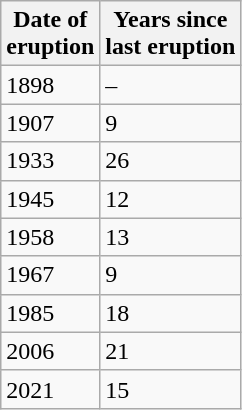<table class="wikitable sortable">
<tr>
<th>Date of<br>eruption</th>
<th>Years since<br>last eruption</th>
</tr>
<tr>
<td>1898</td>
<td>–</td>
</tr>
<tr>
<td>1907</td>
<td>9</td>
</tr>
<tr>
<td>1933</td>
<td>26</td>
</tr>
<tr>
<td>1945</td>
<td>12</td>
</tr>
<tr>
<td>1958</td>
<td>13</td>
</tr>
<tr>
<td>1967</td>
<td>9</td>
</tr>
<tr>
<td>1985</td>
<td>18</td>
</tr>
<tr>
<td>2006</td>
<td>21</td>
</tr>
<tr>
<td>2021</td>
<td>15</td>
</tr>
</table>
